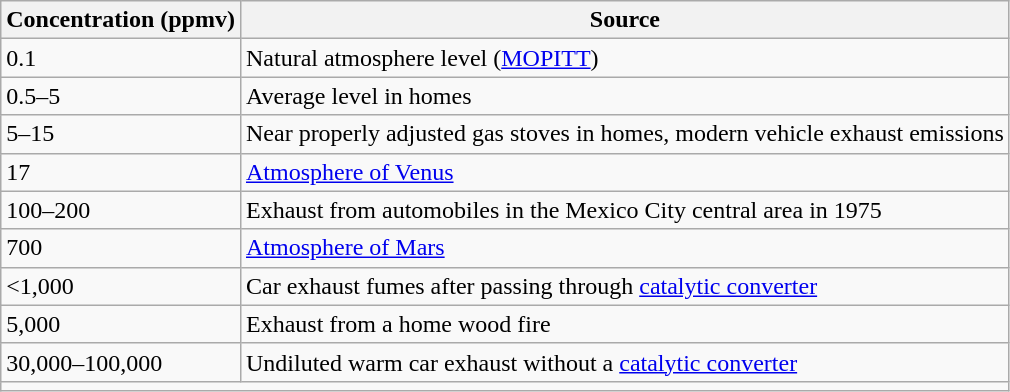<table class="wikitable">
<tr>
<th>Concentration (ppmv)</th>
<th>Source</th>
</tr>
<tr>
<td>0.1</td>
<td>Natural atmosphere level (<a href='#'>MOPITT</a>)</td>
</tr>
<tr>
<td>0.5–5</td>
<td>Average level in homes</td>
</tr>
<tr>
<td>5–15</td>
<td>Near properly adjusted gas stoves in homes, modern vehicle exhaust emissions</td>
</tr>
<tr>
<td>17</td>
<td><a href='#'>Atmosphere of Venus</a></td>
</tr>
<tr>
<td>100–200</td>
<td>Exhaust from automobiles in the Mexico City central area in 1975</td>
</tr>
<tr>
<td>700</td>
<td><a href='#'>Atmosphere of Mars</a></td>
</tr>
<tr>
<td><1,000</td>
<td>Car exhaust fumes after passing through <a href='#'>catalytic converter</a></td>
</tr>
<tr>
<td>5,000</td>
<td>Exhaust from a home wood fire</td>
</tr>
<tr>
<td>30,000–100,000</td>
<td>Undiluted warm car exhaust without a <a href='#'>catalytic converter</a></td>
</tr>
<tr>
<td colspan="2" style="font-size: 85%"></td>
</tr>
</table>
